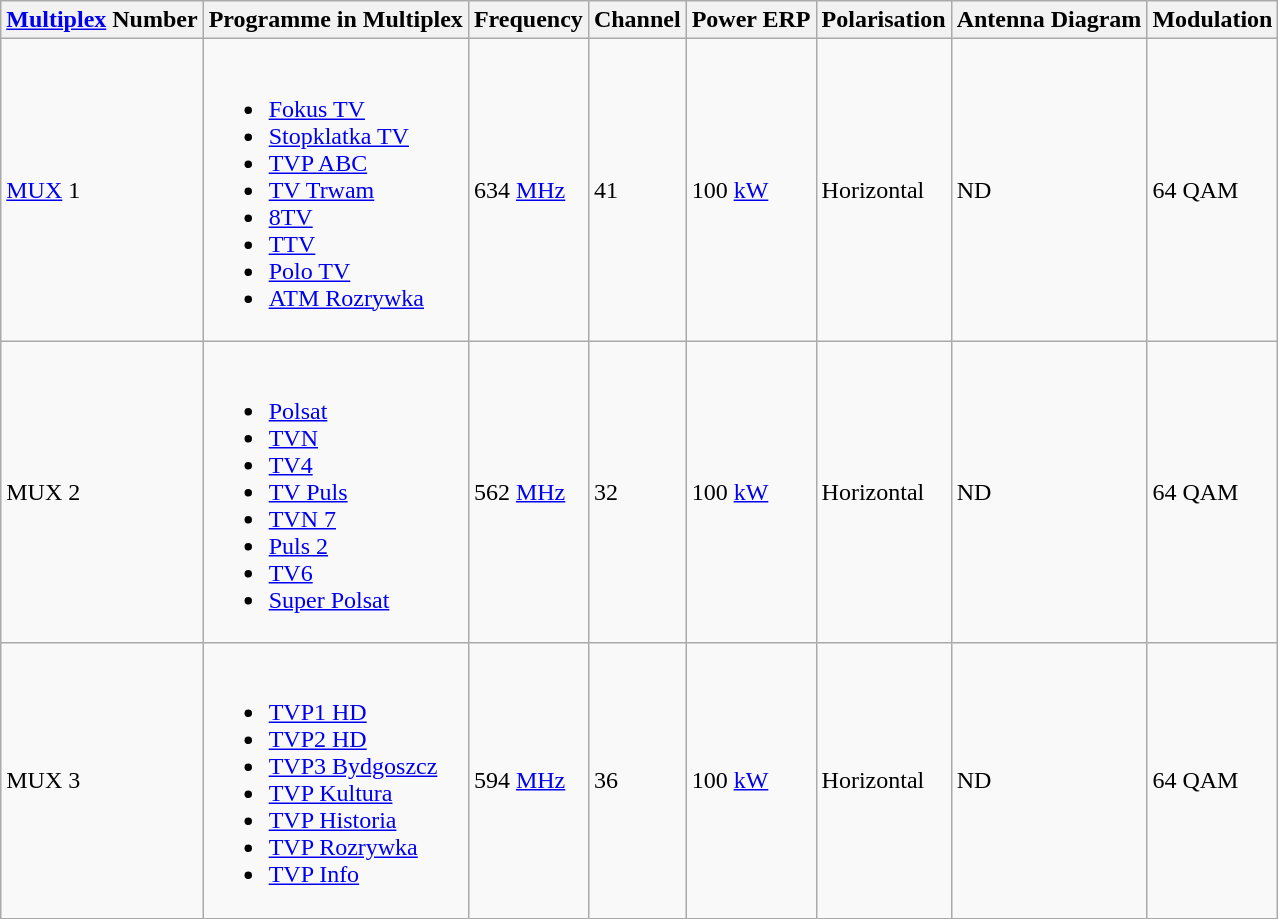<table class="wikitable">
<tr>
<th><a href='#'>Multiplex</a> Number</th>
<th>Programme in Multiplex</th>
<th>Frequency</th>
<th>Channel</th>
<th>Power ERP</th>
<th>Polarisation</th>
<th>Antenna Diagram</th>
<th>Modulation</th>
</tr>
<tr>
<td><a href='#'>MUX</a> 1</td>
<td><br><ul><li><a href='#'>Fokus TV</a></li><li><a href='#'>Stopklatka TV</a></li><li><a href='#'>TVP ABC</a></li><li><a href='#'>TV Trwam</a></li><li><a href='#'>8TV</a></li><li><a href='#'>TTV</a></li><li><a href='#'>Polo TV</a></li><li><a href='#'>ATM Rozrywka</a></li></ul></td>
<td>634 <a href='#'>MHz</a></td>
<td>41</td>
<td>100 <a href='#'>kW</a></td>
<td>Horizontal</td>
<td>ND</td>
<td>64 QAM</td>
</tr>
<tr>
<td>MUX 2</td>
<td><br><ul><li><a href='#'>Polsat</a></li><li><a href='#'>TVN</a></li><li><a href='#'>TV4</a></li><li><a href='#'>TV Puls</a></li><li><a href='#'>TVN 7</a></li><li><a href='#'>Puls 2</a></li><li><a href='#'>TV6</a></li><li><a href='#'>Super Polsat</a></li></ul></td>
<td>562 <a href='#'>MHz</a></td>
<td>32</td>
<td>100 <a href='#'>kW</a></td>
<td>Horizontal</td>
<td>ND</td>
<td>64 QAM</td>
</tr>
<tr>
<td>MUX 3</td>
<td><br><ul><li><a href='#'>TVP1 HD</a></li><li><a href='#'>TVP2 HD</a></li><li><a href='#'>TVP3 Bydgoszcz</a></li><li><a href='#'>TVP Kultura</a></li><li><a href='#'>TVP Historia</a></li><li><a href='#'>TVP Rozrywka</a></li><li><a href='#'>TVP Info</a></li></ul></td>
<td>594 <a href='#'>MHz</a></td>
<td>36</td>
<td>100 <a href='#'>kW</a></td>
<td>Horizontal</td>
<td>ND</td>
<td>64 QAM</td>
</tr>
</table>
